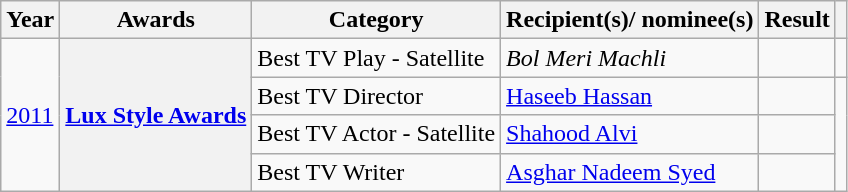<table class="wikitable plainrowheaders">
<tr>
<th>Year</th>
<th>Awards</th>
<th>Category</th>
<th>Recipient(s)/ nominee(s)</th>
<th>Result</th>
<th></th>
</tr>
<tr>
<td rowspan="4"><a href='#'>2011</a></td>
<th scope="row" rowspan="4"><a href='#'>Lux Style Awards</a></th>
<td>Best TV Play - Satellite</td>
<td><em>Bol Meri Machli</em></td>
<td></td>
<td></td>
</tr>
<tr>
<td>Best TV Director</td>
<td><a href='#'>Haseeb Hassan</a></td>
<td></td>
<td rowspan="3"></td>
</tr>
<tr>
<td>Best TV Actor - Satellite</td>
<td><a href='#'>Shahood Alvi</a></td>
<td></td>
</tr>
<tr>
<td>Best TV Writer</td>
<td><a href='#'>Asghar Nadeem Syed</a></td>
<td></td>
</tr>
</table>
